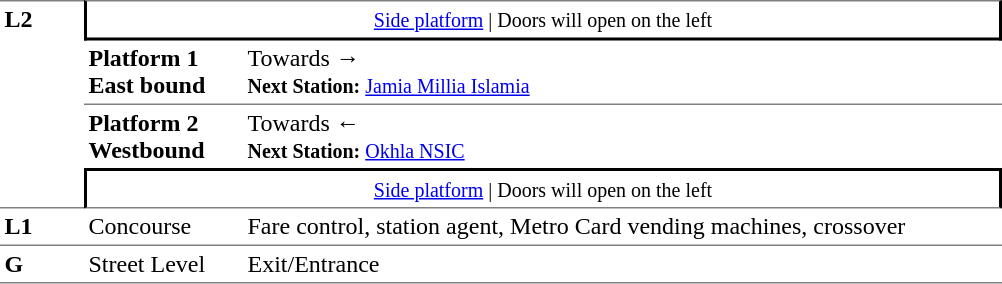<table table border=0 cellspacing=0 cellpadding=3>
<tr>
<td style="border-top:solid 1px grey;border-bottom:solid 1px grey;" width=50 rowspan=4 valign=top><strong>L2</strong></td>
<td style="border-top:solid 1px grey;border-right:solid 2px black;border-left:solid 2px black;border-bottom:solid 2px black;text-align:center;" colspan=2><small><a href='#'>Side platform</a> | Doors will open on the left </small></td>
</tr>
<tr>
<td style="border-bottom:solid 1px grey;" width=100><span><strong>Platform 1</strong><br><strong>East bound</strong></span></td>
<td style="border-bottom:solid 1px grey;" width=500>Towards → <br><small><strong>Next Station:</strong> <a href='#'>Jamia Millia Islamia</a></small></td>
</tr>
<tr>
<td><span><strong>Platform 2</strong><br><strong>Westbound</strong></span></td>
<td><span></span>Towards ← <br><small><strong>Next Station:</strong> <a href='#'>Okhla NSIC</a></small></td>
</tr>
<tr>
<td style="border-top:solid 2px black;border-right:solid 2px black;border-left:solid 2px black;border-bottom:solid 1px grey;text-align:center;" colspan=2><small><a href='#'>Side platform</a> | Doors will open on the left </small></td>
</tr>
<tr>
<td valign=top><strong>L1</strong></td>
<td valign=top>Concourse</td>
<td valign=top>Fare control, station agent, Metro Card vending machines, crossover</td>
</tr>
<tr>
<td style="border-bottom:solid 1px grey;border-top:solid 1px grey;" width=50 valign=top><strong>G</strong></td>
<td style="border-top:solid 1px grey;border-bottom:solid 1px grey;" width=100 valign=top>Street Level</td>
<td style="border-top:solid 1px grey;border-bottom:solid 1px grey;" width=500 valign=top>Exit/Entrance</td>
</tr>
<tr>
</tr>
</table>
